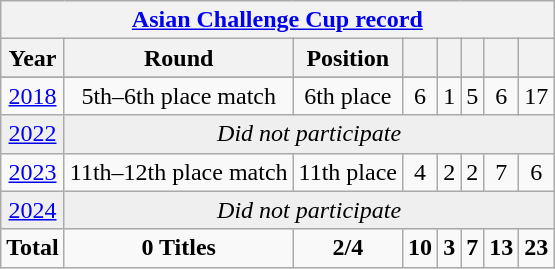<table class="wikitable" style="text-align: center;">
<tr>
<th colspan=8><a href='#'>Asian Challenge Cup record</a></th>
</tr>
<tr>
<th>Year</th>
<th>Round</th>
<th>Position</th>
<th></th>
<th></th>
<th></th>
<th></th>
<th></th>
</tr>
<tr>
</tr>
<tr>
<td> <a href='#'>2018</a></td>
<td>5th–6th place match</td>
<td>6th place</td>
<td>6</td>
<td>1</td>
<td>5</td>
<td>6</td>
<td>17</td>
</tr>
<tr bgcolor="efefef">
<td> <a href='#'>2022</a></td>
<td colspan=8><em>Did not participate</em></td>
</tr>
<tr>
<td> <a href='#'>2023</a></td>
<td>11th–12th place match</td>
<td>11th place</td>
<td>4</td>
<td>2</td>
<td>2</td>
<td>7</td>
<td>6</td>
</tr>
<tr bgcolor="efefef">
<td> <a href='#'>2024</a></td>
<td colspan=8><em>Did not participate</em></td>
</tr>
<tr>
<td><strong>Total</strong></td>
<td><strong>0 Titles</strong></td>
<td><strong>2/4</strong></td>
<td><strong>10</strong></td>
<td><strong>3</strong></td>
<td><strong>7</strong></td>
<td><strong>13</strong></td>
<td><strong>23</strong></td>
</tr>
</table>
